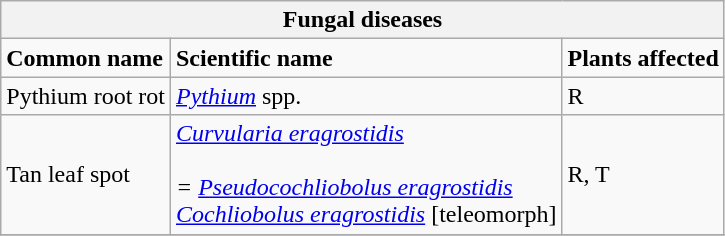<table class="wikitable" style="clear">
<tr>
<th colspan=3><strong>Fungal diseases</strong><br></th>
</tr>
<tr>
<td><strong>Common name</strong></td>
<td><strong>Scientific name</strong></td>
<td><strong>Plants affected</strong></td>
</tr>
<tr>
<td>Pythium root rot</td>
<td><em><a href='#'>Pythium</a></em> spp.</td>
<td>R</td>
</tr>
<tr>
<td>Tan leaf spot</td>
<td><em><a href='#'>Curvularia eragrostidis</a></em> <br><br><em>= <a href='#'>Pseudocochliobolus eragrostidis</a></em><br>
<em><a href='#'>Cochliobolus eragrostidis</a></em> [teleomorph]</td>
<td>R, T</td>
</tr>
<tr>
</tr>
</table>
